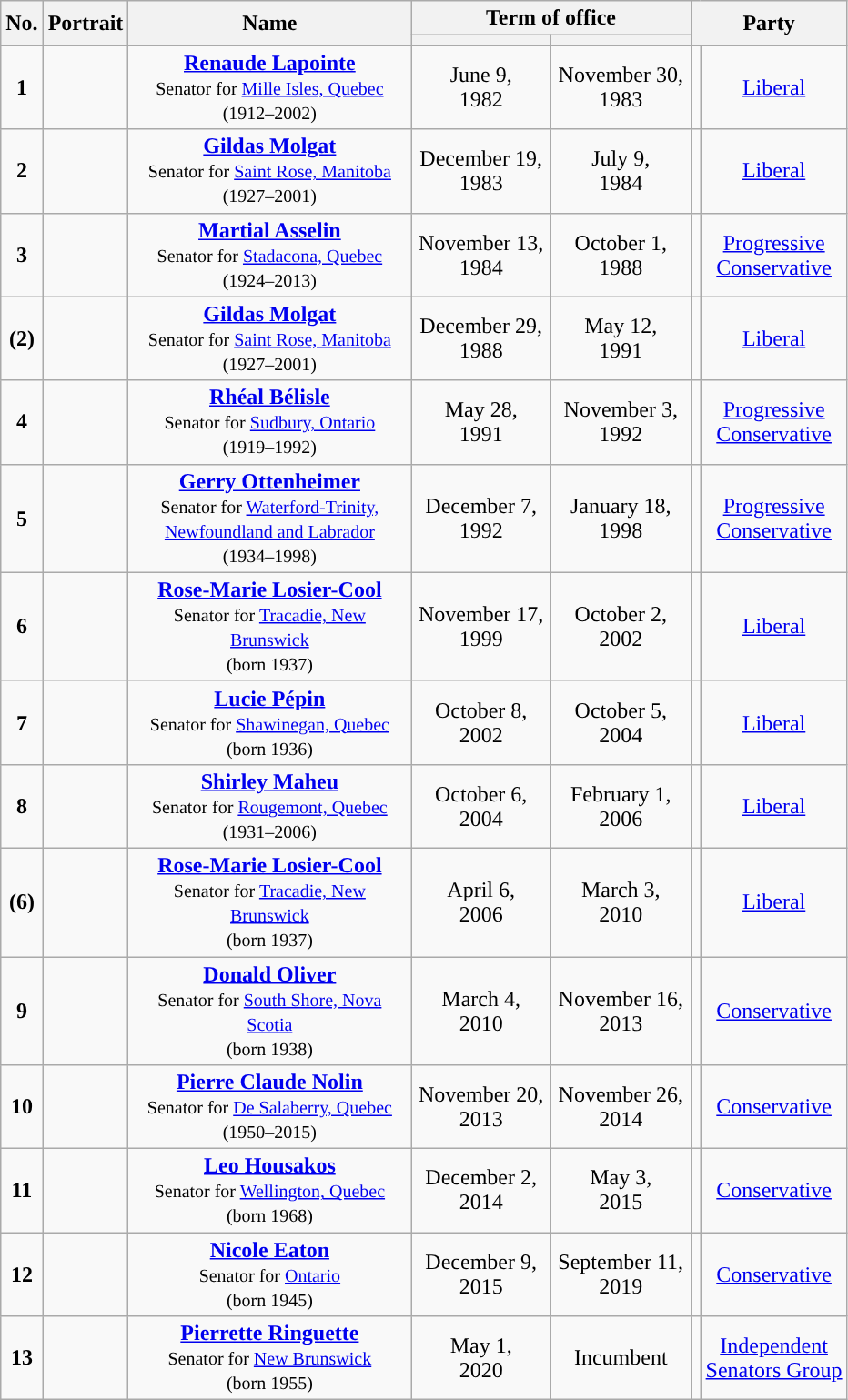<table class="wikitable" style="text-align:center; border:1px #aaf solid;">
<tr>
<th rowspan="2">No.</th>
<th rowspan="2">Portrait</th>
<th rowspan="2" width="200px">Name<br></th>
<th colspan="2">Term of office</th>
<th colspan="2" rowspan="2">Party</th>
</tr>
<tr>
<th width="95"></th>
<th width="95"></th>
</tr>
<tr>
<td><strong>1</strong></td>
<td></td>
<td><strong><a href='#'>Renaude Lapointe</a></strong><br><small>Senator for <a href='#'>Mille Isles, Quebec</a></small><br><small>(1912–2002)</small></td>
<td>June 9,<br>1982</td>
<td>November 30,<br>1983</td>
<td style="background:"></td>
<td><a href='#'>Liberal</a></td>
</tr>
<tr>
<td><strong>2</strong></td>
<td></td>
<td><strong><a href='#'>Gildas Molgat</a></strong><br><small>Senator for <a href='#'>Saint Rose, Manitoba</a></small><br><small>(1927–2001)</small></td>
<td>December 19,<br>1983</td>
<td>July 9,<br>1984</td>
<td style="background:"></td>
<td width="100px"><a href='#'>Liberal</a></td>
</tr>
<tr>
<td><strong>3</strong></td>
<td></td>
<td><strong><a href='#'>Martial Asselin</a></strong><br><small>Senator for <a href='#'>Stadacona, Quebec</a></small><br><small>(1924–2013)</small></td>
<td>November 13,<br>1984</td>
<td>October 1,<br>1988</td>
<td style="background:"></td>
<td><a href='#'>Progressive Conservative</a></td>
</tr>
<tr>
<td><strong>(2)</strong></td>
<td></td>
<td><strong><a href='#'>Gildas Molgat</a></strong><br><small>Senator for <a href='#'>Saint Rose, Manitoba</a></small><br><small>(1927–2001)</small></td>
<td>December 29,<br>1988</td>
<td>May 12,<br>1991</td>
<td style="background:"></td>
<td><a href='#'>Liberal</a></td>
</tr>
<tr>
<td><strong>4</strong></td>
<td></td>
<td><strong><a href='#'>Rhéal Bélisle</a></strong><br><small>Senator for <a href='#'>Sudbury, Ontario</a></small><br><small>(1919–1992)</small></td>
<td>May 28,<br>1991</td>
<td>November 3,<br>1992</td>
<td style="background:"></td>
<td><a href='#'>Progressive Conservative</a></td>
</tr>
<tr>
<td><strong>5</strong></td>
<td></td>
<td><strong><a href='#'>Gerry Ottenheimer</a></strong><br><small>Senator for <a href='#'>Waterford-Trinity, Newfoundland and Labrador</a></small><br><small>(1934–1998)</small></td>
<td>December 7,<br>1992</td>
<td>January 18,<br>1998</td>
<td style="background:"></td>
<td><a href='#'>Progressive Conservative</a></td>
</tr>
<tr>
<td><strong>6</strong></td>
<td></td>
<td><strong><a href='#'>Rose-Marie Losier-Cool</a></strong><br><small>Senator for <a href='#'>Tracadie, New Brunswick</a></small><br><small>(born 1937)</small></td>
<td>November 17,<br>1999</td>
<td>October 2,<br>2002</td>
<td style="background:"></td>
<td><a href='#'>Liberal</a></td>
</tr>
<tr>
<td><strong>7</strong></td>
<td></td>
<td><strong><a href='#'>Lucie Pépin</a></strong><br><small>Senator for <a href='#'>Shawinegan, Quebec</a></small><br><small>(born 1936)</small></td>
<td>October 8,<br>2002</td>
<td>October 5,<br>2004</td>
<td style="background:"></td>
<td><a href='#'>Liberal</a></td>
</tr>
<tr>
<td><strong>8</strong></td>
<td></td>
<td><strong><a href='#'>Shirley Maheu</a></strong><br><small>Senator for <a href='#'>Rougemont, Quebec</a></small><br><small>(1931–2006)</small></td>
<td>October 6,<br>2004</td>
<td>February 1,<br>2006</td>
<td style="background:"></td>
<td><a href='#'>Liberal</a></td>
</tr>
<tr>
<td><strong>(6)</strong></td>
<td></td>
<td><strong><a href='#'>Rose-Marie Losier-Cool</a></strong><br><small>Senator for <a href='#'>Tracadie, New Brunswick</a></small><br><small>(born 1937)</small></td>
<td>April 6,<br>2006</td>
<td>March 3,<br>2010</td>
<td style="background:"></td>
<td><a href='#'>Liberal</a></td>
</tr>
<tr>
<td><strong>9</strong></td>
<td></td>
<td><strong><a href='#'>Donald Oliver</a></strong><br><small>Senator for <a href='#'>South Shore, Nova Scotia</a></small><br><small>(born 1938)</small></td>
<td>March 4,<br>2010</td>
<td>November 16,<br>2013</td>
<td style="background:"></td>
<td><a href='#'>Conservative</a></td>
</tr>
<tr>
<td><strong>10</strong></td>
<td></td>
<td><strong><a href='#'>Pierre Claude Nolin</a></strong><br><small>Senator for <a href='#'>De Salaberry, Quebec</a></small><br><small>(1950–2015)</small></td>
<td>November 20,<br>2013</td>
<td>November 26,<br>2014</td>
<td style="background:"></td>
<td><a href='#'>Conservative</a></td>
</tr>
<tr>
<td><strong>11</strong></td>
<td></td>
<td><strong><a href='#'>Leo Housakos</a></strong><br><small>Senator for <a href='#'>Wellington, Quebec</a></small><br><small>(born 1968)</small></td>
<td>December 2,<br>2014</td>
<td>May 3,<br>2015</td>
<td style="background:"></td>
<td><a href='#'>Conservative</a></td>
</tr>
<tr>
<td><strong>12</strong></td>
<td></td>
<td><strong><a href='#'>Nicole Eaton</a></strong><br><small>Senator for <a href='#'>Ontario</a></small><br><small>(born 1945)</small></td>
<td>December 9,<br>2015</td>
<td>September 11,<br>2019</td>
<td style="background:"></td>
<td><a href='#'>Conservative</a></td>
</tr>
<tr>
<td><strong>13</strong></td>
<td></td>
<td><strong><a href='#'>Pierrette Ringuette</a></strong><br><small>Senator for <a href='#'>New Brunswick</a></small><br><small>(born 1955)</small></td>
<td>May 1,<br>2020</td>
<td>Incumbent</td>
<td style="background:"></td>
<td><a href='#'>Independent Senators Group</a></td>
</tr>
</table>
